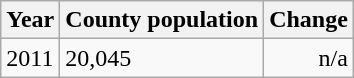<table class="wikitable">
<tr>
<th>Year</th>
<th>County population</th>
<th>Change</th>
</tr>
<tr>
<td>2011</td>
<td>20,045</td>
<td align="right">n/a</td>
</tr>
</table>
